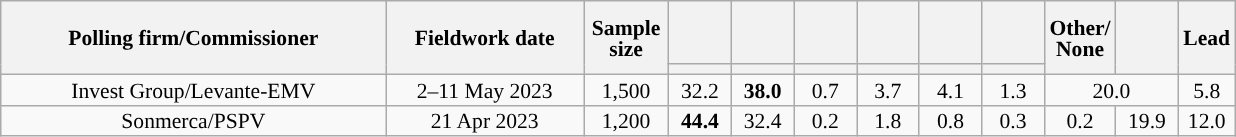<table class="wikitable collapsible collapsed" style="text-align:center; font-size:90%; line-height:14px;">
<tr style="height:42px;">
<th style="width:250px;" rowspan="2">Polling firm/Commissioner</th>
<th style="width:125px;" rowspan="2">Fieldwork date</th>
<th style="width:50px;" rowspan="2">Sample size</th>
<th style="width:35px;"></th>
<th style="width:35px;"></th>
<th style="width:35px;"></th>
<th style="width:35px;"></th>
<th style="width:35px;"></th>
<th style="width:35px;"></th>
<th style="width:35px;" rowspan="2">Other/<br>None</th>
<th style="width:35px;" rowspan="2"></th>
<th style="width:30px;" rowspan="2">Lead</th>
</tr>
<tr>
<th style="color:inherit;background:"></th>
<th style="color:inherit;background:"></th>
<th style="color:inherit;background:"></th>
<th style="color:inherit;background:"></th>
<th style="color:inherit;background:"></th>
<th style="color:inherit;background:"></th>
</tr>
<tr>
<td>Invest Group/Levante-EMV</td>
<td>2–11 May 2023</td>
<td>1,500</td>
<td>32.2</td>
<td><strong>38.0</strong></td>
<td>0.7</td>
<td>3.7</td>
<td>4.1</td>
<td>1.3</td>
<td colspan="2">20.0</td>
<td style="background:">5.8</td>
</tr>
<tr>
<td>Sonmerca/PSPV</td>
<td>21 Apr 2023</td>
<td>1,200</td>
<td><strong>44.4</strong></td>
<td>32.4</td>
<td>0.2</td>
<td>1.8</td>
<td>0.8</td>
<td>0.3</td>
<td>0.2</td>
<td>19.9</td>
<td style="background:">12.0</td>
</tr>
</table>
